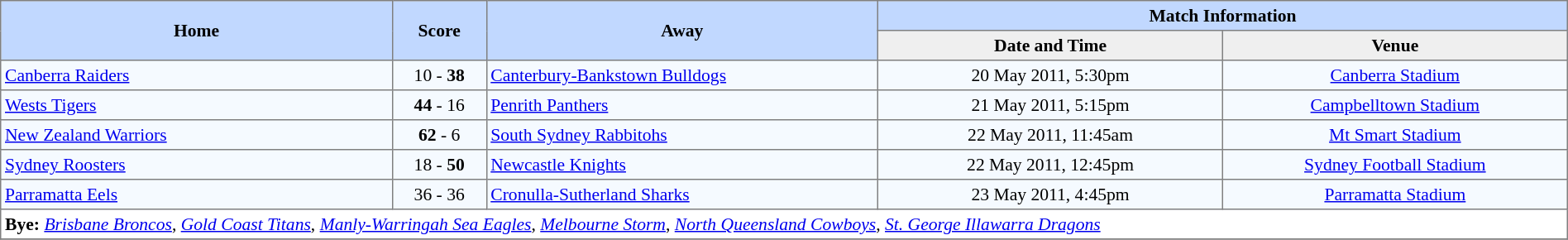<table border=1 style="border-collapse:collapse; font-size:90%; text-align:center;" cellpadding=3 cellspacing=0 width=100%>
<tr bgcolor=#C1D8FF>
<th rowspan=2 width=25%>Home</th>
<th rowspan=2 width=6%>Score</th>
<th rowspan=2 width=25%>Away</th>
<th colspan=6>Match Information</th>
</tr>
<tr bgcolor=#EFEFEF>
<th width=22%>Date and Time</th>
<th width=22%>Venue</th>
</tr>
<tr align=center bgcolor=#F5FAFF>
<td align=left> <a href='#'>Canberra Raiders</a></td>
<td>10 - <strong>38</strong></td>
<td align=left> <a href='#'>Canterbury-Bankstown Bulldogs</a></td>
<td>20 May 2011, 5:30pm</td>
<td><a href='#'>Canberra Stadium</a></td>
</tr>
<tr align=center bgcolor=#F5FAFF>
<td align=left> <a href='#'>Wests Tigers</a></td>
<td><strong>44</strong> - 16</td>
<td align=left> <a href='#'>Penrith Panthers</a></td>
<td>21 May 2011, 5:15pm</td>
<td><a href='#'>Campbelltown Stadium</a></td>
</tr>
<tr align=center bgcolor=#F5FAFF>
<td align=left> <a href='#'>New Zealand Warriors</a></td>
<td><strong>62</strong> - 6</td>
<td align=left> <a href='#'>South Sydney Rabbitohs</a></td>
<td>22 May 2011, 11:45am</td>
<td><a href='#'>Mt Smart Stadium</a></td>
</tr>
<tr align=center bgcolor=#F5FAFF>
<td align=left> <a href='#'>Sydney Roosters</a></td>
<td>18 - <strong>50</strong></td>
<td align=left> <a href='#'>Newcastle Knights</a></td>
<td>22 May 2011, 12:45pm</td>
<td><a href='#'>Sydney Football Stadium</a></td>
</tr>
<tr align=center bgcolor=#F5FAFF>
<td align=left> <a href='#'>Parramatta Eels</a></td>
<td>36 - 36</td>
<td align=left> <a href='#'>Cronulla-Sutherland Sharks</a></td>
<td>23 May 2011, 4:45pm</td>
<td><a href='#'>Parramatta Stadium</a></td>
</tr>
<tr>
<td colspan="5" align="left"><strong>Bye:</strong>  <em><a href='#'>Brisbane Broncos</a></em>,  <em><a href='#'>Gold Coast Titans</a></em>,  <em><a href='#'>Manly-Warringah Sea Eagles</a></em>,  <em><a href='#'>Melbourne Storm</a></em>,  <em><a href='#'>North Queensland Cowboys</a></em>,  <em><a href='#'>St. George Illawarra Dragons</a></em></td>
</tr>
<tr>
</tr>
</table>
